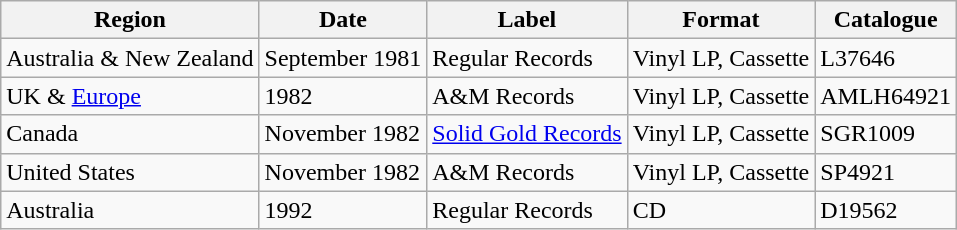<table class="wikitable">
<tr>
<th>Region</th>
<th>Date</th>
<th>Label</th>
<th>Format</th>
<th>Catalogue</th>
</tr>
<tr>
<td>Australia & New Zealand</td>
<td>September 1981</td>
<td>Regular Records</td>
<td>Vinyl LP, Cassette</td>
<td>L37646</td>
</tr>
<tr>
<td>UK & <a href='#'>Europe</a></td>
<td>1982</td>
<td>A&M Records</td>
<td>Vinyl LP, Cassette</td>
<td>AMLH64921</td>
</tr>
<tr>
<td>Canada</td>
<td>November 1982</td>
<td><a href='#'>Solid Gold Records</a></td>
<td>Vinyl LP, Cassette</td>
<td>SGR1009</td>
</tr>
<tr>
<td>United States</td>
<td>November 1982</td>
<td>A&M Records</td>
<td>Vinyl LP, Cassette</td>
<td>SP4921</td>
</tr>
<tr>
<td>Australia</td>
<td>1992</td>
<td>Regular Records</td>
<td>CD</td>
<td>D19562</td>
</tr>
</table>
